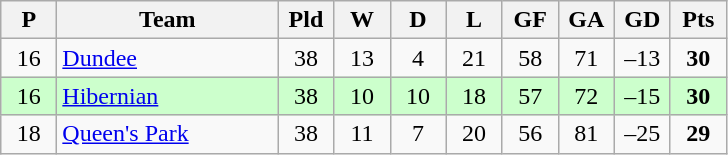<table class="wikitable" style="text-align: center;">
<tr>
<th width=30>P</th>
<th width=140>Team</th>
<th width=30>Pld</th>
<th width=30>W</th>
<th width=30>D</th>
<th width=30>L</th>
<th width=30>GF</th>
<th width=30>GA</th>
<th width=30>GD</th>
<th width=30>Pts</th>
</tr>
<tr>
<td>16</td>
<td align=left><a href='#'>Dundee</a></td>
<td>38</td>
<td>13</td>
<td>4</td>
<td>21</td>
<td>58</td>
<td>71</td>
<td>–13</td>
<td><strong>30</strong></td>
</tr>
<tr style="background:#ccffcc;">
<td>16</td>
<td align=left><a href='#'>Hibernian</a></td>
<td>38</td>
<td>10</td>
<td>10</td>
<td>18</td>
<td>57</td>
<td>72</td>
<td>–15</td>
<td><strong>30</strong></td>
</tr>
<tr>
<td>18</td>
<td align=left><a href='#'>Queen's Park</a></td>
<td>38</td>
<td>11</td>
<td>7</td>
<td>20</td>
<td>56</td>
<td>81</td>
<td>–25</td>
<td><strong>29</strong></td>
</tr>
</table>
